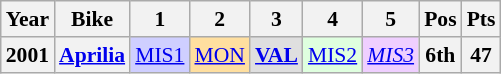<table class="wikitable" style="text-align:center; font-size:90%">
<tr>
<th>Year</th>
<th>Bike</th>
<th>1</th>
<th>2</th>
<th>3</th>
<th>4</th>
<th>5</th>
<th>Pos</th>
<th>Pts</th>
</tr>
<tr>
<th>2001</th>
<th><a href='#'>Aprilia</a></th>
<td style="background:#cfcfff;"><a href='#'>MIS1</a><br></td>
<td style="background:#ffdf9f;"><a href='#'>MON</a><br></td>
<td style="background:#dfdfdf;"><strong><a href='#'>VAL</a></strong><br></td>
<td style="background:#dfffdf;"><a href='#'>MIS2</a><br></td>
<td style="background:#efcfff;"><em><a href='#'>MIS3</a></em><br></td>
<th style="background:#;">6th</th>
<th style="background:#;">47</th>
</tr>
</table>
